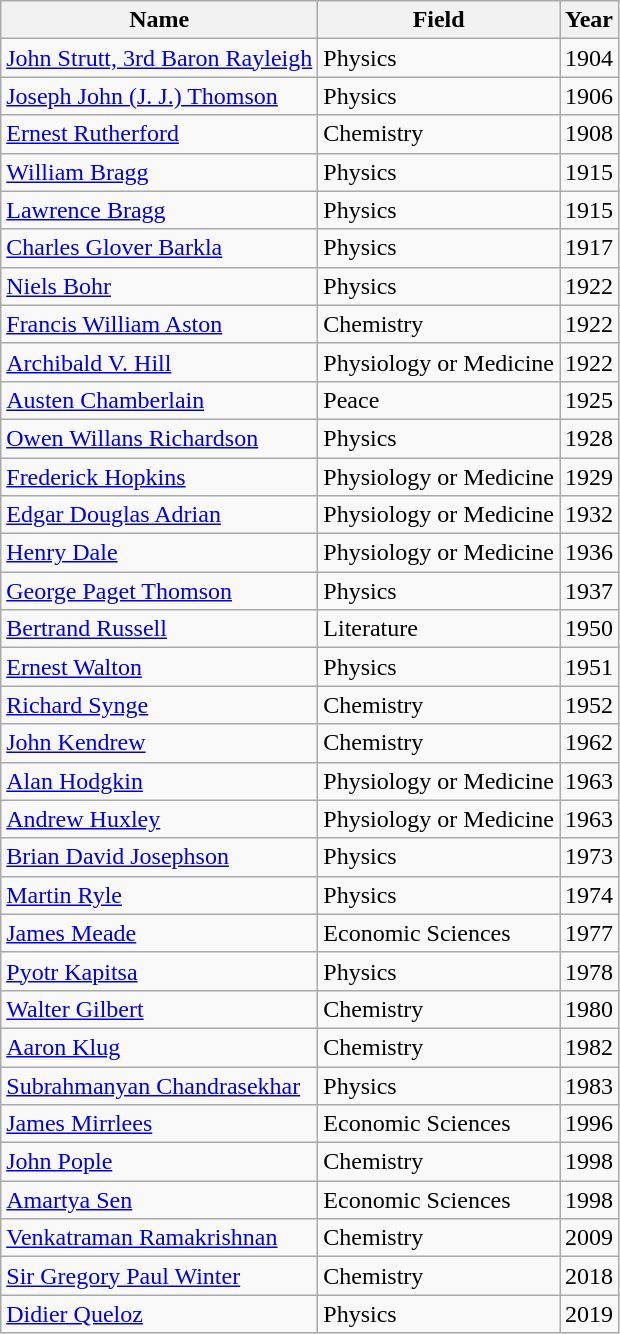<table class="wikitable sortable">
<tr>
<th>Name</th>
<th>Field</th>
<th>Year</th>
</tr>
<tr>
<td><a href='#'>John Strutt, 3rd Baron Rayleigh</a></td>
<td>Physics</td>
<td>1904</td>
</tr>
<tr>
<td><a href='#'>Joseph John (J. J.) Thomson</a></td>
<td>Physics</td>
<td>1906</td>
</tr>
<tr>
<td><a href='#'>Ernest Rutherford</a></td>
<td>Chemistry</td>
<td>1908</td>
</tr>
<tr>
<td><a href='#'>William Bragg</a></td>
<td>Physics</td>
<td>1915</td>
</tr>
<tr>
<td><a href='#'>Lawrence Bragg</a></td>
<td>Physics</td>
<td>1915</td>
</tr>
<tr>
<td><a href='#'>Charles Glover Barkla</a></td>
<td>Physics</td>
<td>1917</td>
</tr>
<tr>
<td><a href='#'>Niels Bohr</a></td>
<td>Physics</td>
<td>1922</td>
</tr>
<tr>
<td><a href='#'>Francis William Aston</a></td>
<td>Chemistry</td>
<td>1922</td>
</tr>
<tr>
<td><a href='#'>Archibald V. Hill</a></td>
<td>Physiology or Medicine</td>
<td>1922</td>
</tr>
<tr>
<td><a href='#'>Austen Chamberlain</a></td>
<td>Peace</td>
<td>1925</td>
</tr>
<tr>
<td><a href='#'>Owen Willans Richardson</a></td>
<td>Physics</td>
<td>1928</td>
</tr>
<tr>
<td><a href='#'>Frederick Hopkins</a></td>
<td>Physiology or Medicine</td>
<td>1929</td>
</tr>
<tr>
<td><a href='#'>Edgar Douglas Adrian</a></td>
<td>Physiology or Medicine</td>
<td>1932</td>
</tr>
<tr>
<td><a href='#'>Henry Dale</a></td>
<td>Physiology or Medicine</td>
<td>1936</td>
</tr>
<tr>
<td><a href='#'>George Paget Thomson</a></td>
<td>Physics</td>
<td>1937</td>
</tr>
<tr>
<td><a href='#'>Bertrand Russell</a></td>
<td>Literature</td>
<td>1950</td>
</tr>
<tr>
<td><a href='#'>Ernest Walton</a></td>
<td>Physics</td>
<td>1951</td>
</tr>
<tr>
<td><a href='#'>Richard Synge</a></td>
<td>Chemistry</td>
<td>1952</td>
</tr>
<tr>
<td><a href='#'>John Kendrew</a></td>
<td>Chemistry</td>
<td>1962</td>
</tr>
<tr>
<td><a href='#'>Alan Hodgkin</a></td>
<td>Physiology or Medicine</td>
<td>1963</td>
</tr>
<tr>
<td><a href='#'>Andrew Huxley</a></td>
<td>Physiology or Medicine</td>
<td>1963</td>
</tr>
<tr>
<td><a href='#'>Brian David Josephson</a></td>
<td>Physics</td>
<td>1973</td>
</tr>
<tr>
<td><a href='#'>Martin Ryle</a></td>
<td>Physics</td>
<td>1974</td>
</tr>
<tr>
<td><a href='#'>James Meade</a></td>
<td>Economic Sciences</td>
<td>1977</td>
</tr>
<tr>
<td><a href='#'>Pyotr Kapitsa</a></td>
<td>Physics</td>
<td>1978</td>
</tr>
<tr>
<td><a href='#'>Walter Gilbert</a></td>
<td>Chemistry</td>
<td>1980</td>
</tr>
<tr>
<td><a href='#'>Aaron Klug</a></td>
<td>Chemistry</td>
<td>1982</td>
</tr>
<tr>
<td><a href='#'>Subrahmanyan Chandrasekhar</a></td>
<td>Physics</td>
<td>1983</td>
</tr>
<tr>
<td><a href='#'>James Mirrlees</a></td>
<td>Economic Sciences</td>
<td>1996</td>
</tr>
<tr>
<td><a href='#'>John Pople</a></td>
<td>Chemistry</td>
<td>1998</td>
</tr>
<tr>
<td><a href='#'>Amartya Sen</a></td>
<td>Economic Sciences</td>
<td>1998</td>
</tr>
<tr>
<td><a href='#'>Venkatraman Ramakrishnan</a></td>
<td>Chemistry</td>
<td>2009</td>
</tr>
<tr>
<td><a href='#'>Sir Gregory Paul Winter</a></td>
<td>Chemistry</td>
<td>2018</td>
</tr>
<tr>
<td><a href='#'>Didier Queloz</a></td>
<td>Physics</td>
<td>2019</td>
</tr>
</table>
